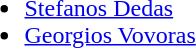<table>
<tr style="vertical-align: top;">
<td><br><ul><li> <a href='#'>Stefanos Dedas</a></li><li> <a href='#'>Georgios Vovoras</a></li></ul></td>
</tr>
</table>
